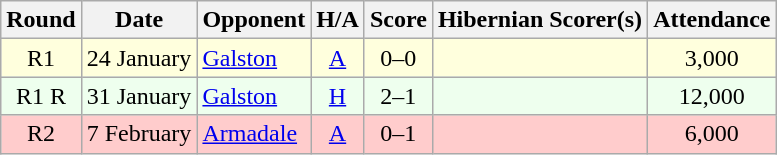<table class="wikitable" style="text-align:center">
<tr>
<th>Round</th>
<th>Date</th>
<th>Opponent</th>
<th>H/A</th>
<th>Score</th>
<th>Hibernian Scorer(s)</th>
<th>Attendance</th>
</tr>
<tr bgcolor=#FFFFDD>
<td>R1</td>
<td align=left>24 January</td>
<td align=left><a href='#'>Galston</a></td>
<td><a href='#'>A</a></td>
<td>0–0</td>
<td align=left></td>
<td>3,000</td>
</tr>
<tr bgcolor=#EEFFEE>
<td>R1 R</td>
<td align=left>31 January</td>
<td align=left><a href='#'>Galston</a></td>
<td><a href='#'>H</a></td>
<td>2–1</td>
<td align=left></td>
<td>12,000</td>
</tr>
<tr bgcolor=#FFCCCC>
<td>R2</td>
<td align=left>7 February</td>
<td align=left><a href='#'>Armadale</a></td>
<td><a href='#'>A</a></td>
<td>0–1</td>
<td align=left></td>
<td>6,000</td>
</tr>
</table>
